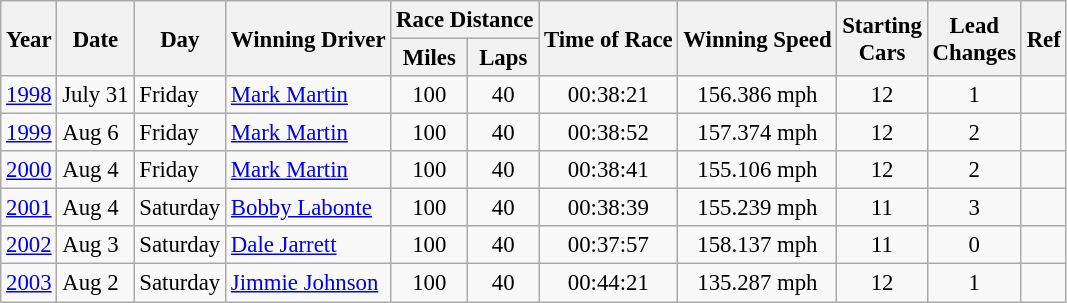<table class="wikitable" style="font-size: 95%;">
<tr>
<th rowspan="2">Year</th>
<th rowspan="2">Date</th>
<th rowspan="2">Day</th>
<th rowspan="2">Winning Driver</th>
<th colspan="2">Race Distance</th>
<th rowspan="2">Time of Race</th>
<th rowspan="2">Winning Speed</th>
<th rowspan="2">Starting<br>Cars</th>
<th rowspan="2">Lead<br>Changes</th>
<th rowspan="2">Ref</th>
</tr>
<tr>
<th>Miles</th>
<th>Laps</th>
</tr>
<tr>
<td><a href='#'>1998</a></td>
<td>July 31</td>
<td>Friday</td>
<td> <a href='#'>Mark Martin</a></td>
<td align="center">100</td>
<td align="center">40</td>
<td align="center">00:38:21</td>
<td align="center">156.386 mph</td>
<td align="center">12</td>
<td align="center">1</td>
<td align="center"></td>
</tr>
<tr>
<td><a href='#'>1999</a></td>
<td>Aug 6</td>
<td>Friday</td>
<td> <a href='#'>Mark Martin</a></td>
<td align="center">100</td>
<td align="center">40</td>
<td align="center">00:38:52</td>
<td align="center">157.374 mph</td>
<td align="center">12</td>
<td align="center">2</td>
<td align="center"></td>
</tr>
<tr>
<td><a href='#'>2000</a></td>
<td>Aug 4</td>
<td>Friday</td>
<td> <a href='#'>Mark Martin</a></td>
<td align="center">100</td>
<td align="center">40</td>
<td align="center">00:38:41</td>
<td align="center">155.106 mph</td>
<td align="center">12</td>
<td align="center">2</td>
<td align="center"></td>
</tr>
<tr>
<td><a href='#'>2001</a></td>
<td>Aug 4</td>
<td>Saturday</td>
<td> <a href='#'>Bobby Labonte</a></td>
<td align="center">100</td>
<td align="center">40</td>
<td align="center">00:38:39</td>
<td align="center">155.239 mph</td>
<td align="center">11</td>
<td align="center">3</td>
<td align="center"></td>
</tr>
<tr>
<td><a href='#'>2002</a></td>
<td>Aug 3</td>
<td>Saturday</td>
<td> <a href='#'>Dale Jarrett</a></td>
<td align="center">100</td>
<td align="center">40</td>
<td align="center">00:37:57</td>
<td align="center">158.137 mph</td>
<td align="center">11</td>
<td align="center">0</td>
<td align="center"></td>
</tr>
<tr>
<td><a href='#'>2003</a></td>
<td>Aug 2</td>
<td>Saturday</td>
<td> <a href='#'>Jimmie Johnson</a></td>
<td align="center">100</td>
<td align="center">40</td>
<td align="center">00:44:21</td>
<td align="center">135.287 mph</td>
<td align="center">12</td>
<td align="center">1</td>
<td align="center"></td>
</tr>
</table>
